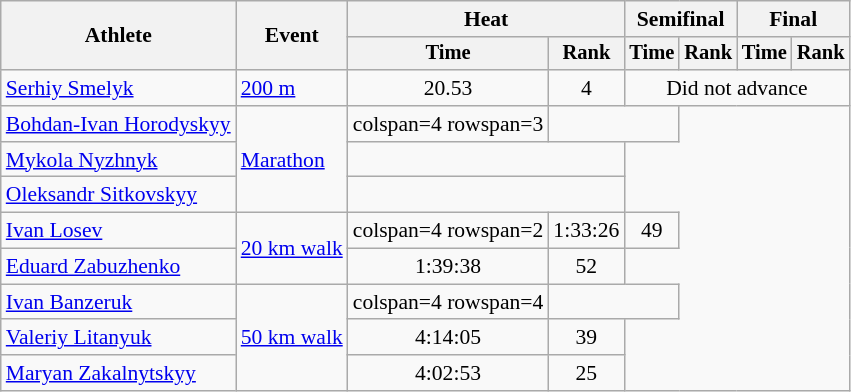<table class=wikitable style=font-size:90%;text-align:center>
<tr>
<th rowspan=2>Athlete</th>
<th rowspan=2>Event</th>
<th colspan=2>Heat</th>
<th colspan=2>Semifinal</th>
<th colspan=2>Final</th>
</tr>
<tr style=font-size:95%>
<th>Time</th>
<th>Rank</th>
<th>Time</th>
<th>Rank</th>
<th>Time</th>
<th>Rank</th>
</tr>
<tr>
<td align=left><a href='#'>Serhiy Smelyk</a></td>
<td align=left><a href='#'>200 m</a></td>
<td>20.53</td>
<td>4</td>
<td colspan=4>Did not advance</td>
</tr>
<tr>
<td align=left><a href='#'>Bohdan-Ivan Horodyskyy</a></td>
<td align=left rowspan=3><a href='#'>Marathon</a></td>
<td>colspan=4 rowspan=3 </td>
<td colspan=2></td>
</tr>
<tr>
<td align=left><a href='#'>Mykola Nyzhnyk</a></td>
<td colspan=2></td>
</tr>
<tr>
<td align=left><a href='#'>Oleksandr Sitkovskyy</a></td>
<td colspan=2></td>
</tr>
<tr>
<td align=left><a href='#'>Ivan Losev</a></td>
<td align="left" rowspan=2><a href='#'>20 km walk</a></td>
<td>colspan=4 rowspan=2 </td>
<td>1:33:26</td>
<td>49</td>
</tr>
<tr>
<td align=left><a href='#'>Eduard Zabuzhenko</a></td>
<td>1:39:38</td>
<td>52</td>
</tr>
<tr>
<td align=left><a href='#'>Ivan Banzeruk</a></td>
<td rowspan=3" align="left"><a href='#'>50 km walk</a></td>
<td>colspan=4 rowspan=4 </td>
<td colspan=2></td>
</tr>
<tr>
<td align=left><a href='#'>Valeriy Litanyuk</a></td>
<td>4:14:05</td>
<td>39</td>
</tr>
<tr>
<td align=left><a href='#'>Maryan Zakalnytskyy</a></td>
<td>4:02:53</td>
<td>25</td>
</tr>
</table>
